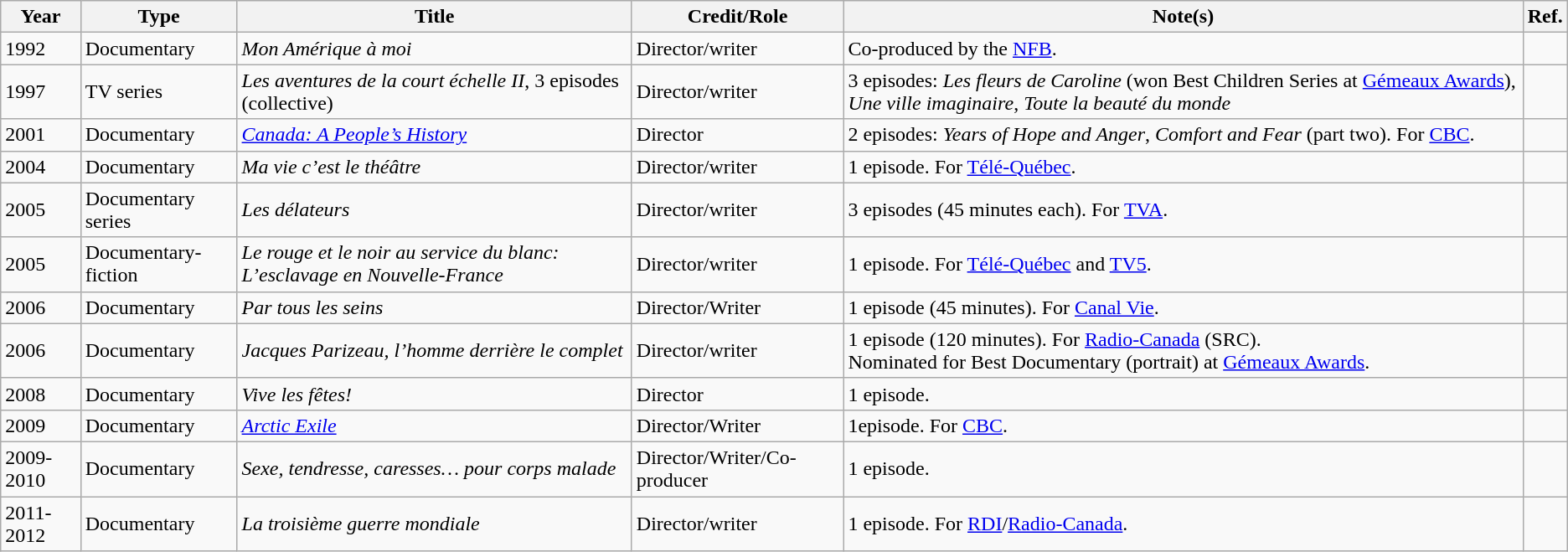<table class="wikitable">
<tr>
<th>Year</th>
<th>Type</th>
<th>Title</th>
<th>Credit/Role</th>
<th>Note(s)</th>
<th>Ref.</th>
</tr>
<tr>
<td>1992</td>
<td>Documentary</td>
<td><em>Mon Amérique à moi</em></td>
<td>Director/writer</td>
<td>Co-produced by the <a href='#'>NFB</a>.</td>
<td></td>
</tr>
<tr>
<td>1997</td>
<td>TV series</td>
<td><em>Les aventures de la court  échelle II</em>, 3 episodes (collective)</td>
<td>Director/writer</td>
<td>3 episodes: <em>Les fleurs de Caroline</em> (won Best Children Series at <a href='#'>Gémeaux Awards</a>), <em>Une ville imaginaire</em>, <em>Toute la beauté du monde</em></td>
<td><br></td>
</tr>
<tr>
<td>2001</td>
<td>Documentary</td>
<td><em><a href='#'>Canada: A People’s History</a></em></td>
<td>Director</td>
<td>2 episodes: <em>Years of Hope and Anger</em>, <em>Comfort and Fear</em> (part two). For <a href='#'>CBC</a>.</td>
<td><br></td>
</tr>
<tr>
<td>2004</td>
<td>Documentary</td>
<td><em>Ma vie c’est le théâtre</em></td>
<td>Director/writer</td>
<td>1 episode. For <a href='#'>Télé-Québec</a>.</td>
<td></td>
</tr>
<tr>
<td>2005</td>
<td>Documentary series</td>
<td><em>Les délateurs</em></td>
<td>Director/writer</td>
<td>3 episodes (45 minutes each). For <a href='#'>TVA</a>.</td>
<td></td>
</tr>
<tr>
<td>2005</td>
<td>Documentary-fiction</td>
<td><em>Le rouge et le noir au service du blanc: L’esclavage en Nouvelle-France</em></td>
<td>Director/writer</td>
<td>1 episode. For <a href='#'>Télé-Québec</a> and <a href='#'>TV5</a>.</td>
<td></td>
</tr>
<tr>
<td>2006</td>
<td>Documentary</td>
<td><em>Par tous les seins</em></td>
<td>Director/Writer</td>
<td>1 episode (45 minutes). For <a href='#'>Canal Vie</a>.</td>
<td></td>
</tr>
<tr>
<td>2006</td>
<td>Documentary</td>
<td><em>Jacques Parizeau, l’homme derrière le complet</em></td>
<td>Director/writer</td>
<td>1 episode (120 minutes). For <a href='#'>Radio-Canada</a> (SRC).<br>Nominated for Best Documentary (portrait) at <a href='#'>Gémeaux Awards</a>.</td>
<td></td>
</tr>
<tr>
<td>2008</td>
<td>Documentary</td>
<td><em>Vive les fêtes!</em></td>
<td>Director</td>
<td>1 episode.</td>
<td></td>
</tr>
<tr>
<td>2009</td>
<td>Documentary</td>
<td><em><a href='#'>Arctic Exile</a></em></td>
<td>Director/Writer</td>
<td>1episode. For <a href='#'>CBC</a>.</td>
<td></td>
</tr>
<tr>
<td>2009-2010</td>
<td>Documentary</td>
<td><em>Sexe, tendresse, caresses… pour corps malade</em></td>
<td>Director/Writer/Co-producer</td>
<td>1 episode.</td>
<td></td>
</tr>
<tr>
<td>2011-2012</td>
<td>Documentary</td>
<td><em>La troisième guerre mondiale</em></td>
<td>Director/writer</td>
<td>1 episode. For <a href='#'>RDI</a>/<a href='#'>Radio-Canada</a>.</td>
<td></td>
</tr>
</table>
